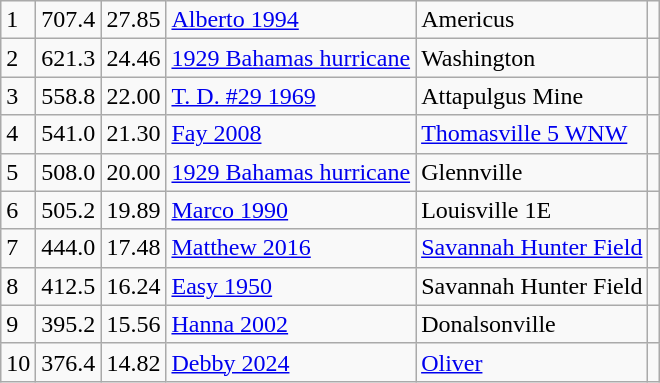<table class="wikitable">
<tr>
<td>1</td>
<td>707.4</td>
<td>27.85</td>
<td><a href='#'>Alberto 1994</a></td>
<td>Americus</td>
<td></td>
</tr>
<tr>
<td>2</td>
<td>621.3</td>
<td>24.46</td>
<td><a href='#'>1929 Bahamas hurricane</a></td>
<td>Washington</td>
<td></td>
</tr>
<tr>
<td>3</td>
<td>558.8</td>
<td>22.00</td>
<td><a href='#'>T. D. #29 1969</a></td>
<td>Attapulgus Mine</td>
<td></td>
</tr>
<tr>
<td>4</td>
<td>541.0</td>
<td>21.30</td>
<td><a href='#'>Fay 2008</a></td>
<td><a href='#'>Thomasville 5 WNW</a></td>
<td></td>
</tr>
<tr>
<td>5</td>
<td>508.0</td>
<td>20.00</td>
<td><a href='#'>1929 Bahamas hurricane</a></td>
<td>Glennville</td>
<td></td>
</tr>
<tr>
<td>6</td>
<td>505.2</td>
<td>19.89</td>
<td><a href='#'>Marco 1990</a></td>
<td>Louisville 1E</td>
<td></td>
</tr>
<tr>
<td>7</td>
<td>444.0</td>
<td>17.48</td>
<td><a href='#'>Matthew 2016</a></td>
<td><a href='#'>Savannah Hunter Field</a></td>
<td></td>
</tr>
<tr>
<td>8</td>
<td>412.5</td>
<td>16.24</td>
<td><a href='#'>Easy 1950</a></td>
<td>Savannah Hunter Field</td>
<td></td>
</tr>
<tr>
<td>9</td>
<td>395.2</td>
<td>15.56</td>
<td><a href='#'>Hanna 2002</a></td>
<td>Donalsonville</td>
<td></td>
</tr>
<tr>
<td>10</td>
<td>376.4</td>
<td>14.82</td>
<td><a href='#'>Debby 2024</a></td>
<td><a href='#'>Oliver</a></td>
<td></td>
</tr>
</table>
